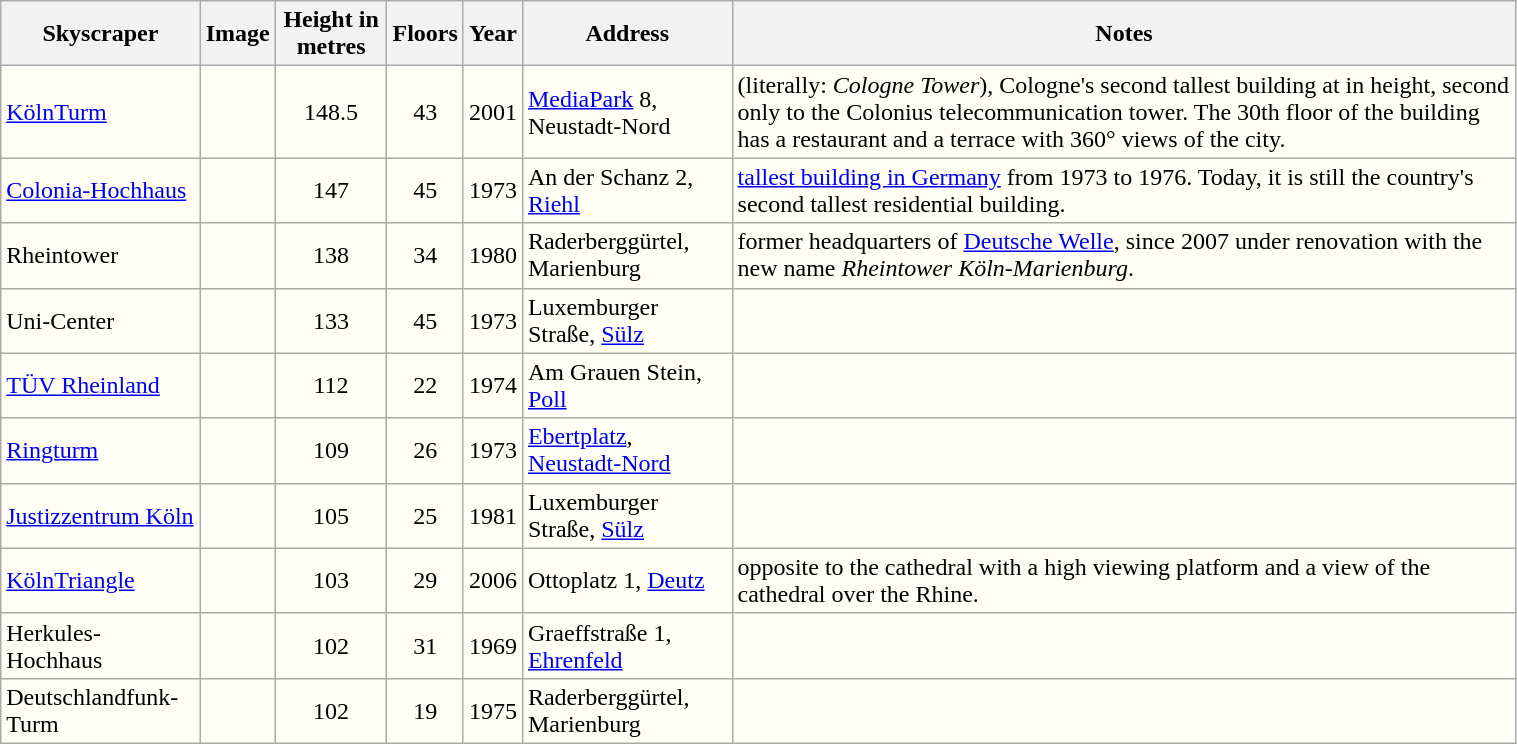<table class="wikitable sortable" style="text-align:center; background:#fefef6; width:80%;">
<tr>
<th>Skyscraper</th>
<th class="unsortable">Image</th>
<th>Height in metres</th>
<th>Floors</th>
<th>Year</th>
<th>Address</th>
<th class="unsortable">Notes</th>
</tr>
<tr>
<td align=left><a href='#'>KölnTurm</a></td>
<td></td>
<td>148.5</td>
<td>43</td>
<td>2001</td>
<td align=left><a href='#'>MediaPark</a> 8, Neustadt-Nord</td>
<td align=left>(literally: <em>Cologne Tower</em>), Cologne's second tallest building at  in height, second only to the Colonius telecommunication tower. The 30th floor of the building has a restaurant and a terrace with 360° views of the city.</td>
</tr>
<tr>
<td align=left><a href='#'>Colonia-Hochhaus</a></td>
<td></td>
<td>147</td>
<td>45</td>
<td>1973</td>
<td align=left>An der Schanz 2, <a href='#'>Riehl</a></td>
<td align=left><a href='#'>tallest building in Germany</a> from 1973 to 1976. Today, it is still the country's second tallest residential building.</td>
</tr>
<tr>
<td align=left>Rheintower</td>
<td></td>
<td>138</td>
<td>34</td>
<td>1980</td>
<td align=left>Raderberggürtel, Marienburg</td>
<td align=left>former headquarters of <a href='#'>Deutsche Welle</a>, since 2007 under renovation with the new name <em>Rheintower Köln-Marienburg</em>.</td>
</tr>
<tr>
<td align=left>Uni-Center</td>
<td></td>
<td>133</td>
<td>45</td>
<td>1973</td>
<td align=left>Luxemburger Straße, <a href='#'>Sülz</a></td>
<td align=left></td>
</tr>
<tr>
<td align=left><a href='#'>TÜV Rheinland</a></td>
<td></td>
<td>112</td>
<td>22</td>
<td>1974</td>
<td align=left>Am Grauen Stein, <a href='#'>Poll</a></td>
<td align=left></td>
</tr>
<tr>
<td align=left><a href='#'>Ringturm</a></td>
<td></td>
<td>109</td>
<td>26</td>
<td>1973</td>
<td align=left><a href='#'>Ebertplatz</a>, <a href='#'>Neustadt-Nord</a></td>
<td align=left></td>
</tr>
<tr>
<td align=left><a href='#'>Justizzentrum Köln</a></td>
<td></td>
<td>105</td>
<td>25</td>
<td>1981</td>
<td align=left>Luxemburger Straße, <a href='#'>Sülz</a></td>
<td align=left></td>
</tr>
<tr>
<td align=left><a href='#'>KölnTriangle</a></td>
<td></td>
<td>103</td>
<td>29</td>
<td>2006</td>
<td align=left>Ottoplatz 1, <a href='#'>Deutz</a></td>
<td align=left>opposite to the cathedral with a  high viewing platform and a view of the cathedral over the Rhine.</td>
</tr>
<tr>
<td align=left>Herkules-Hochhaus</td>
<td></td>
<td>102</td>
<td>31</td>
<td>1969</td>
<td align=left>Graeffstraße 1, <a href='#'>Ehrenfeld</a></td>
<td align=left></td>
</tr>
<tr>
<td align=left>Deutschlandfunk-Turm</td>
<td></td>
<td>102</td>
<td>19</td>
<td>1975</td>
<td align=left>Raderberggürtel, Marienburg</td>
<td align=left></td>
</tr>
</table>
